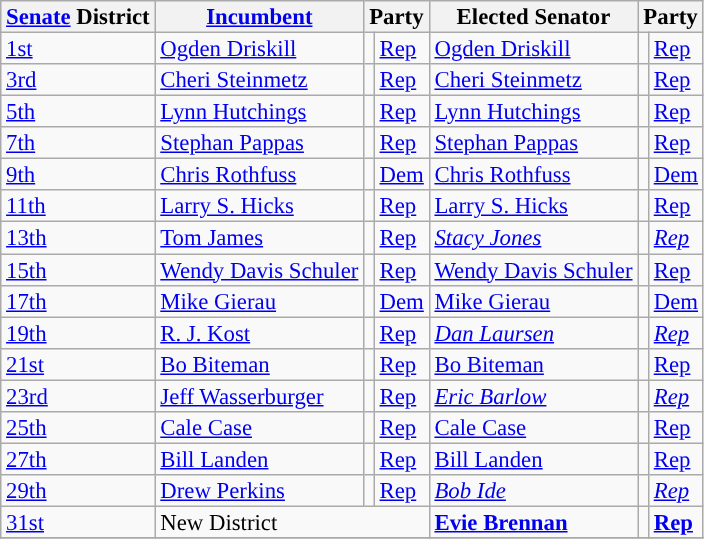<table class="sortable wikitable" style="font-size:95%;line-height:14px;">
<tr>
<th colspan="1" class="sortable"><a href='#'>Senate</a> District</th>
<th class="unsortable"><a href='#'>Incumbent</a></th>
<th colspan="2">Party</th>
<th class="unsortable">Elected Senator</th>
<th colspan="2">Party</th>
</tr>
<tr>
<td><a href='#'>1st</a></td>
<td><a href='#'>Ogden Driskill</a></td>
<td style="background:"></td>
<td><a href='#'>Rep</a></td>
<td><a href='#'>Ogden Driskill</a></td>
<td style="background:"></td>
<td><a href='#'>Rep</a></td>
</tr>
<tr>
<td><a href='#'>3rd</a></td>
<td><a href='#'>Cheri Steinmetz</a></td>
<td style="background:"></td>
<td><a href='#'>Rep</a></td>
<td><a href='#'>Cheri Steinmetz</a></td>
<td style="background:"></td>
<td><a href='#'>Rep</a></td>
</tr>
<tr>
<td><a href='#'>5th</a></td>
<td><a href='#'>Lynn Hutchings</a></td>
<td style="background:"></td>
<td><a href='#'>Rep</a></td>
<td><a href='#'>Lynn Hutchings</a></td>
<td style="background:"></td>
<td><a href='#'>Rep</a></td>
</tr>
<tr>
<td><a href='#'>7th</a></td>
<td><a href='#'>Stephan Pappas</a></td>
<td style="background:"></td>
<td><a href='#'>Rep</a></td>
<td><a href='#'>Stephan Pappas</a></td>
<td style="background:"></td>
<td><a href='#'>Rep</a></td>
</tr>
<tr>
<td><a href='#'>9th</a></td>
<td><a href='#'>Chris Rothfuss</a></td>
<td style="background:"></td>
<td><a href='#'>Dem</a></td>
<td><a href='#'>Chris Rothfuss</a></td>
<td style="background:"></td>
<td><a href='#'>Dem</a></td>
</tr>
<tr>
<td><a href='#'>11th</a></td>
<td><a href='#'>Larry S. Hicks</a></td>
<td style="background:"></td>
<td><a href='#'>Rep</a></td>
<td><a href='#'>Larry S. Hicks</a></td>
<td style="background:"></td>
<td><a href='#'>Rep</a></td>
</tr>
<tr>
<td><a href='#'>13th</a></td>
<td><a href='#'>Tom James</a></td>
<td style="background:"></td>
<td><a href='#'>Rep</a></td>
<td><em><a href='#'>Stacy Jones</a></em></td>
<td style="background:"></td>
<td><em><a href='#'>Rep</a></em></td>
</tr>
<tr>
<td><a href='#'>15th</a></td>
<td><a href='#'>Wendy Davis Schuler</a></td>
<td style="background:"></td>
<td><a href='#'>Rep</a></td>
<td><a href='#'>Wendy Davis Schuler</a></td>
<td style="background:"></td>
<td><a href='#'>Rep</a></td>
</tr>
<tr>
<td><a href='#'>17th</a></td>
<td><a href='#'>Mike Gierau</a></td>
<td style="background:"></td>
<td><a href='#'>Dem</a></td>
<td><a href='#'>Mike Gierau</a></td>
<td style="background:"></td>
<td><a href='#'>Dem</a></td>
</tr>
<tr>
<td><a href='#'>19th</a></td>
<td><a href='#'>R. J. Kost</a></td>
<td style="background:"></td>
<td><a href='#'>Rep</a></td>
<td><em><a href='#'>Dan Laursen</a></em></td>
<td style="background:"></td>
<td><em><a href='#'>Rep</a></em></td>
</tr>
<tr>
<td><a href='#'>21st</a></td>
<td><a href='#'>Bo Biteman</a></td>
<td style="background:"></td>
<td><a href='#'>Rep</a></td>
<td><a href='#'>Bo Biteman</a></td>
<td style="background:"></td>
<td><a href='#'>Rep</a></td>
</tr>
<tr>
<td><a href='#'>23rd</a></td>
<td><a href='#'>Jeff Wasserburger</a></td>
<td style="background:"></td>
<td><a href='#'>Rep</a></td>
<td><em><a href='#'>Eric Barlow</a></em></td>
<td style="background:"></td>
<td><em><a href='#'>Rep</a></em></td>
</tr>
<tr>
<td><a href='#'>25th</a></td>
<td><a href='#'>Cale Case</a></td>
<td style="background:"></td>
<td><a href='#'>Rep</a></td>
<td><a href='#'>Cale Case</a></td>
<td style="background:"></td>
<td><a href='#'>Rep</a></td>
</tr>
<tr>
<td><a href='#'>27th</a></td>
<td><a href='#'>Bill Landen</a></td>
<td style="background:"></td>
<td><a href='#'>Rep</a></td>
<td><a href='#'>Bill Landen</a></td>
<td style="background:"></td>
<td><a href='#'>Rep</a></td>
</tr>
<tr>
<td><a href='#'>29th</a></td>
<td><a href='#'>Drew Perkins</a></td>
<td style="background:"></td>
<td><a href='#'>Rep</a></td>
<td><em><a href='#'>Bob Ide</a></em></td>
<td style="background:"></td>
<td><em><a href='#'>Rep</a></em></td>
</tr>
<tr>
<td><a href='#'>31st</a></td>
<td colspan="3">New District</td>
<td><strong><a href='#'>Evie Brennan</a></strong></td>
<td style="background:"></td>
<td><strong><a href='#'>Rep</a></strong></td>
</tr>
<tr>
</tr>
</table>
